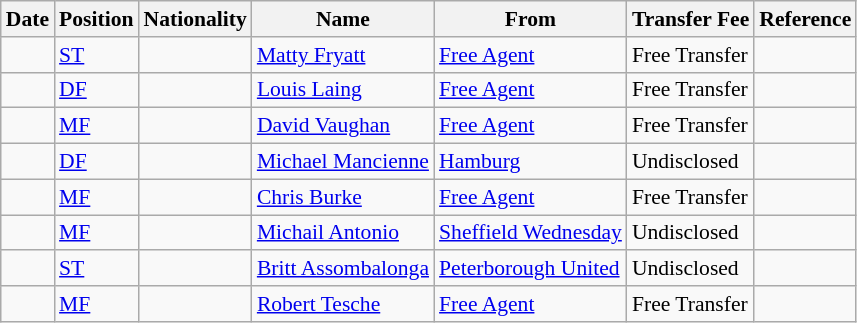<table class="wikitable"  style="text-align:left; font-size:90%; ">
<tr>
<th color:white;">Date</th>
<th color:white;">Position</th>
<th color:white;">Nationality</th>
<th color:white;">Name</th>
<th color:white;">From</th>
<th color:white;">Transfer Fee</th>
<th color:white;">Reference</th>
</tr>
<tr>
<td></td>
<td><a href='#'>ST</a></td>
<td></td>
<td><a href='#'>Matty Fryatt</a></td>
<td><a href='#'>Free Agent</a></td>
<td>Free Transfer</td>
<td></td>
</tr>
<tr>
<td></td>
<td><a href='#'>DF</a></td>
<td></td>
<td><a href='#'>Louis Laing</a></td>
<td><a href='#'>Free Agent</a></td>
<td>Free Transfer</td>
<td></td>
</tr>
<tr>
<td></td>
<td><a href='#'>MF</a></td>
<td></td>
<td><a href='#'>David Vaughan</a></td>
<td><a href='#'>Free Agent</a></td>
<td>Free Transfer</td>
<td></td>
</tr>
<tr>
<td></td>
<td><a href='#'>DF</a></td>
<td></td>
<td><a href='#'>Michael Mancienne</a></td>
<td><a href='#'>Hamburg</a></td>
<td>Undisclosed</td>
<td></td>
</tr>
<tr>
<td></td>
<td><a href='#'>MF</a></td>
<td></td>
<td><a href='#'>Chris Burke</a></td>
<td><a href='#'>Free Agent</a></td>
<td>Free Transfer</td>
<td></td>
</tr>
<tr>
<td></td>
<td><a href='#'>MF</a></td>
<td></td>
<td><a href='#'>Michail Antonio</a></td>
<td><a href='#'>Sheffield Wednesday</a></td>
<td>Undisclosed</td>
<td></td>
</tr>
<tr>
<td></td>
<td><a href='#'>ST</a></td>
<td></td>
<td><a href='#'>Britt Assombalonga</a></td>
<td><a href='#'>Peterborough United</a></td>
<td>Undisclosed</td>
<td></td>
</tr>
<tr>
<td></td>
<td><a href='#'>MF</a></td>
<td></td>
<td><a href='#'>Robert Tesche</a></td>
<td><a href='#'>Free Agent</a></td>
<td>Free Transfer</td>
<td></td>
</tr>
</table>
